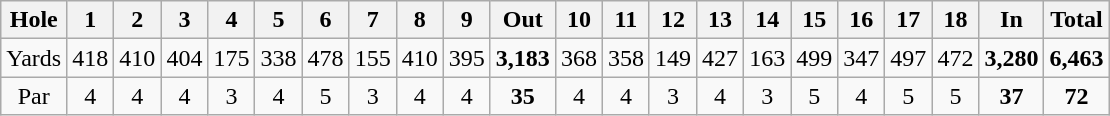<table class="wikitable" style="text-align:center">
<tr>
<th>Hole</th>
<th>1</th>
<th>2</th>
<th>3</th>
<th>4</th>
<th>5</th>
<th>6</th>
<th>7</th>
<th>8</th>
<th>9</th>
<th>Out</th>
<th>10</th>
<th>11</th>
<th>12</th>
<th>13</th>
<th>14</th>
<th>15</th>
<th>16</th>
<th>17</th>
<th>18</th>
<th>In</th>
<th>Total</th>
</tr>
<tr>
<td>Yards</td>
<td>418</td>
<td>410</td>
<td>404</td>
<td>175</td>
<td>338</td>
<td>478</td>
<td>155</td>
<td>410</td>
<td>395</td>
<td><strong>3,183</strong></td>
<td>368</td>
<td>358</td>
<td>149</td>
<td>427</td>
<td>163</td>
<td>499</td>
<td>347</td>
<td>497</td>
<td>472</td>
<td><strong>3,280</strong></td>
<td><strong>6,463</strong></td>
</tr>
<tr>
<td>Par</td>
<td>4</td>
<td>4</td>
<td>4</td>
<td>3</td>
<td>4</td>
<td>5</td>
<td>3</td>
<td>4</td>
<td>4</td>
<td><strong>35</strong></td>
<td>4</td>
<td>4</td>
<td>3</td>
<td>4</td>
<td>3</td>
<td>5</td>
<td>4</td>
<td>5</td>
<td>5</td>
<td><strong>37</strong></td>
<td><strong>72</strong></td>
</tr>
</table>
